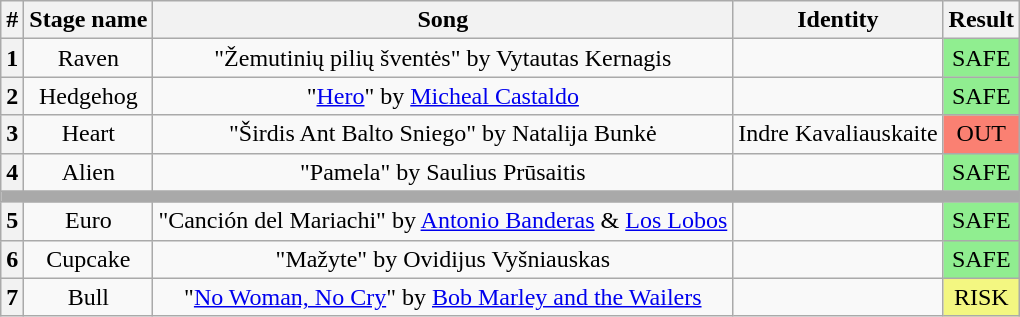<table class="wikitable plainrowheaders" style="text-align: center;">
<tr>
<th>#</th>
<th>Stage name</th>
<th>Song</th>
<th>Identity</th>
<th>Result</th>
</tr>
<tr>
<th>1</th>
<td>Raven</td>
<td>"Žemutinių pilių šventės" by Vytautas Kernagis</td>
<td></td>
<td bgcolor="lightgreen">SAFE</td>
</tr>
<tr>
<th>2</th>
<td>Hedgehog</td>
<td>"<a href='#'>Hero</a>" by <a href='#'>Micheal Castaldo</a></td>
<td></td>
<td bgcolor="lightgreen">SAFE</td>
</tr>
<tr>
<th>3</th>
<td>Heart</td>
<td>"Širdis Ant Balto Sniego" by Natalija Bunkė</td>
<td>Indre Kavaliauskaite</td>
<td bgcolor="salmon">OUT</td>
</tr>
<tr>
<th>4</th>
<td>Alien</td>
<td>"Pamela" by Saulius Prūsaitis</td>
<td></td>
<td bgcolor="lightgreen">SAFE</td>
</tr>
<tr>
<td colspan="5" style="background:darkgray"></td>
</tr>
<tr>
<th>5</th>
<td>Euro</td>
<td>"Canción del Mariachi" by <a href='#'>Antonio Banderas</a> & <a href='#'>Los Lobos</a></td>
<td></td>
<td bgcolor="lightgreen">SAFE</td>
</tr>
<tr>
<th>6</th>
<td>Cupcake</td>
<td>"Mažyte" by Ovidijus Vyšniauskas</td>
<td></td>
<td bgcolor="lightgreen">SAFE</td>
</tr>
<tr>
<th>7</th>
<td>Bull</td>
<td>"<a href='#'>No Woman, No Cry</a>" by <a href='#'>Bob Marley and the Wailers</a></td>
<td></td>
<td bgcolor="#F3F781">RISK</td>
</tr>
</table>
